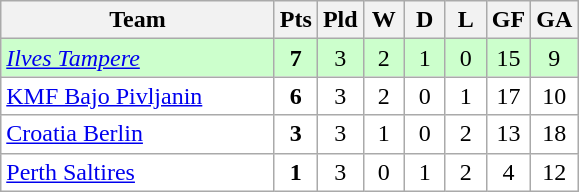<table class="wikitable" style="text-align: center;">
<tr>
<th width="175">Team</th>
<th width="20">Pts</th>
<th width="20">Pld</th>
<th width="20">W</th>
<th width="20">D</th>
<th width="20">L</th>
<th width="20">GF</th>
<th width="20">GA</th>
</tr>
<tr bgcolor=#ccffcc>
<td align="left"> <em><a href='#'>Ilves Tampere</a></em></td>
<td><strong>7</strong></td>
<td>3</td>
<td>2</td>
<td>1</td>
<td>0</td>
<td>15</td>
<td>9</td>
</tr>
<tr bgcolor=ffffff>
<td align="left"> <a href='#'>KMF Bajo Pivljanin</a></td>
<td><strong>6</strong></td>
<td>3</td>
<td>2</td>
<td>0</td>
<td>1</td>
<td>17</td>
<td>10</td>
</tr>
<tr bgcolor=ffffff>
<td align="left"> <a href='#'>Croatia Berlin</a></td>
<td><strong>3</strong></td>
<td>3</td>
<td>1</td>
<td>0</td>
<td>2</td>
<td>13</td>
<td>18</td>
</tr>
<tr bgcolor=ffffff>
<td align="left"> <a href='#'>Perth Saltires</a></td>
<td><strong>1</strong></td>
<td>3</td>
<td>0</td>
<td>1</td>
<td>2</td>
<td>4</td>
<td>12</td>
</tr>
</table>
